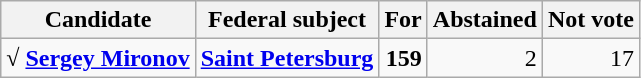<table class=wikitable>
<tr>
<th>Candidate</th>
<th>Federal subject</th>
<th>For</th>
<th>Abstained</th>
<th>Not vote</th>
</tr>
<tr>
<td><strong>√ <a href='#'>Sergey Mironov</a></strong></td>
<td><strong><a href='#'>Saint Petersburg</a></strong></td>
<td style="text-align:right"><strong>159</strong></td>
<td style="text-align:right">2</td>
<td style="text-align:right">17</td>
</tr>
</table>
